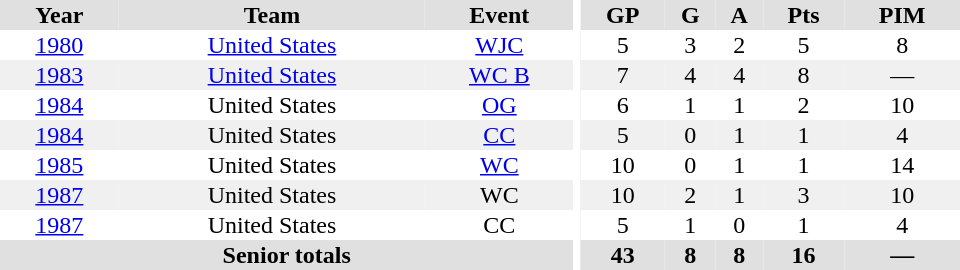<table border="0" cellpadding="1" cellspacing="0" ID="Table3" style="text-align:center; width:40em">
<tr bgcolor="#e0e0e0">
<th>Year</th>
<th>Team</th>
<th>Event</th>
<th rowspan="102" bgcolor="#ffffff"></th>
<th>GP</th>
<th>G</th>
<th>A</th>
<th>Pts</th>
<th>PIM</th>
</tr>
<tr>
<td><a href='#'>1980</a></td>
<td><a href='#'>United States</a></td>
<td><a href='#'>WJC</a></td>
<td>5</td>
<td>3</td>
<td>2</td>
<td>5</td>
<td>8</td>
</tr>
<tr bgcolor="#f0f0f0">
<td><a href='#'>1983</a></td>
<td><a href='#'>United States</a></td>
<td><a href='#'>WC B</a></td>
<td>7</td>
<td>4</td>
<td>4</td>
<td>8</td>
<td>—</td>
</tr>
<tr>
<td><a href='#'>1984</a></td>
<td>United States</td>
<td><a href='#'>OG</a></td>
<td>6</td>
<td>1</td>
<td>1</td>
<td>2</td>
<td>10</td>
</tr>
<tr bgcolor="#f0f0f0">
<td><a href='#'>1984</a></td>
<td>United States</td>
<td><a href='#'>CC</a></td>
<td>5</td>
<td>0</td>
<td>1</td>
<td>1</td>
<td>4</td>
</tr>
<tr>
<td><a href='#'>1985</a></td>
<td>United States</td>
<td><a href='#'>WC</a></td>
<td>10</td>
<td>0</td>
<td>1</td>
<td>1</td>
<td>14</td>
</tr>
<tr bgcolor="#f0f0f0">
<td><a href='#'>1987</a></td>
<td>United States</td>
<td>WC</td>
<td>10</td>
<td>2</td>
<td>1</td>
<td>3</td>
<td>10</td>
</tr>
<tr>
<td><a href='#'>1987</a></td>
<td>United States</td>
<td>CC</td>
<td>5</td>
<td>1</td>
<td>0</td>
<td>1</td>
<td>4</td>
</tr>
<tr bgcolor="#e0e0e0">
<th colspan="3">Senior totals</th>
<th>43</th>
<th>8</th>
<th>8</th>
<th>16</th>
<th>—</th>
</tr>
</table>
